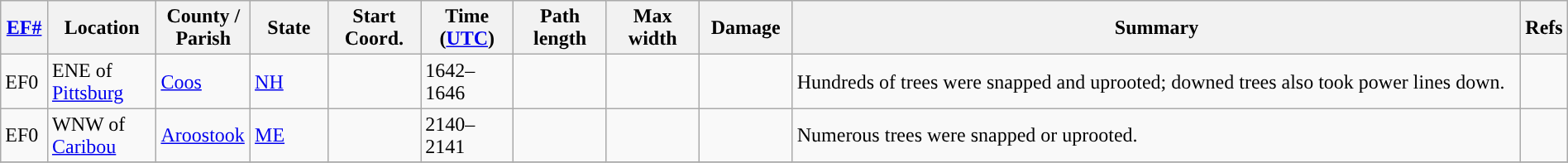<table class="wikitable sortable" style="width:100%;">
<tr>
<th scope="col" width="3%" align="center"><a href='#'>EF#</a></th>
<th scope="col" width="7%" align="center" class="unsortable">Location</th>
<th scope="col" width="6%" align="center" class="unsortable">County / Parish</th>
<th scope="col" width="5%" align="center">State</th>
<th scope="col" width="6%" align="center">Start Coord.</th>
<th scope="col" width="6%" align="center">Time (<a href='#'>UTC</a>)</th>
<th scope="col" width="6%" align="center">Path length</th>
<th scope="col" width="6%" align="center">Max width</th>
<th scope="col" width="6%" align="center">Damage</th>
<th scope="col" width="48%" class="unsortable" align="center">Summary</th>
<th scope="col" width="48%" class="unsortable" align="center">Refs</th>
</tr>
<tr>
<td>EF0</td>
<td>ENE of <a href='#'>Pittsburg</a></td>
<td><a href='#'>Coos</a></td>
<td><a href='#'>NH</a></td>
<td></td>
<td>1642–1646</td>
<td></td>
<td></td>
<td></td>
<td>Hundreds of trees were snapped and uprooted; downed trees also took power lines down.</td>
<td></td>
</tr>
<tr>
<td>EF0</td>
<td>WNW of <a href='#'>Caribou</a></td>
<td><a href='#'>Aroostook</a></td>
<td><a href='#'>ME</a></td>
<td></td>
<td>2140–2141</td>
<td></td>
<td></td>
<td></td>
<td>Numerous trees were snapped or uprooted.</td>
<td></td>
</tr>
<tr>
</tr>
</table>
